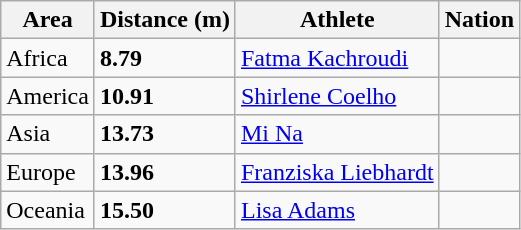<table class="wikitable">
<tr>
<th>Area</th>
<th>Distance (m)</th>
<th>Athlete</th>
<th>Nation</th>
</tr>
<tr>
<td>Africa</td>
<td><strong>8.79</strong></td>
<td><a href='#'>Fatma Kachroudi</a></td>
<td></td>
</tr>
<tr>
<td>America</td>
<td><strong>10.91</strong></td>
<td><a href='#'>Shirlene Coelho</a></td>
<td></td>
</tr>
<tr>
<td>Asia</td>
<td><strong>13.73</strong></td>
<td><a href='#'>Mi Na</a></td>
<td></td>
</tr>
<tr>
<td>Europe</td>
<td><strong>13.96</strong> </td>
<td><a href='#'>Franziska Liebhardt</a></td>
<td></td>
</tr>
<tr>
<td>Oceania</td>
<td><strong>15.50</strong> </td>
<td><a href='#'>Lisa Adams</a></td>
<td></td>
</tr>
</table>
